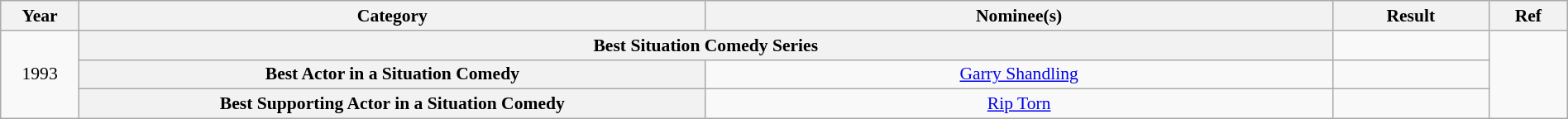<table class="wikitable plainrowheaders" style="font-size: 90%; text-align:center" width=100%>
<tr>
<th scope="col" width="5%">Year</th>
<th scope="col" width="40%">Category</th>
<th scope="col" width="40%">Nominee(s)</th>
<th scope="col" width="10%">Result</th>
<th scope="col" width="5%">Ref</th>
</tr>
<tr>
<td rowspan="3">1993</td>
<th scope="row" style="text-align:center" colspan="2">Best Situation Comedy Series</th>
<td></td>
<td rowspan="3"></td>
</tr>
<tr>
<th scope="row" style="text-align:center">Best Actor in a Situation Comedy</th>
<td><a href='#'>Garry Shandling</a></td>
<td></td>
</tr>
<tr>
<th scope="row" style="text-align:center">Best Supporting Actor in a Situation Comedy</th>
<td><a href='#'>Rip Torn</a></td>
<td></td>
</tr>
</table>
